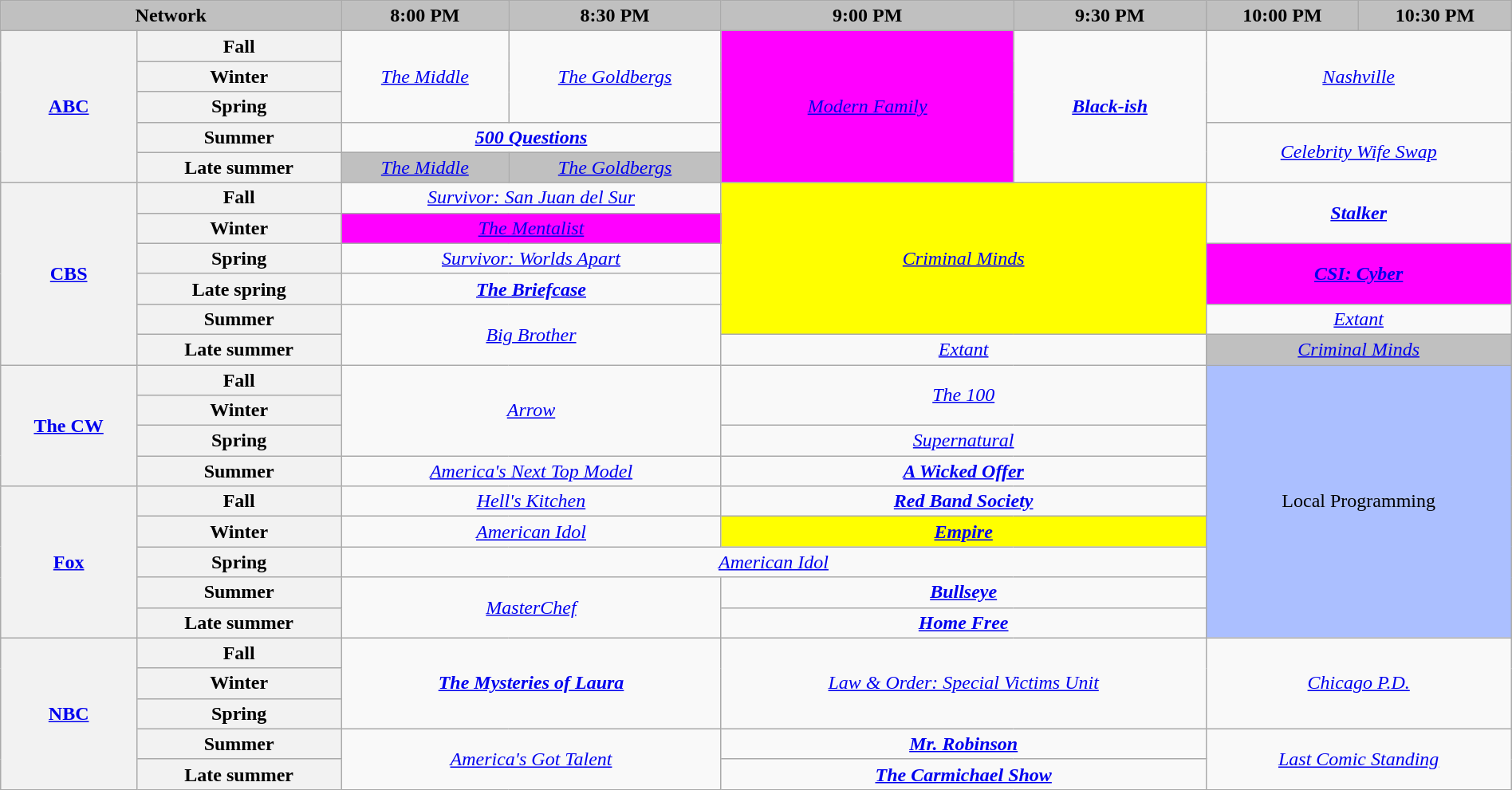<table class="wikitable" style="width:100%;margin-right:0;text-align:center">
<tr>
<th colspan="2" style="background-color:#C0C0C0;text-align:center">Network</th>
<th style="background-color:#C0C0C0;text-align:center">8:00 PM</th>
<th style="background-color:#C0C0C0;text-align:center">8:30 PM</th>
<th style="background-color:#C0C0C0;text-align:center">9:00 PM</th>
<th style="background-color:#C0C0C0;text-align:center">9:30 PM</th>
<th style="background-color:#C0C0C0;text-align:center">10:00 PM</th>
<th style="background-color:#C0C0C0;text-align:center">10:30 PM</th>
</tr>
<tr>
<th rowspan="5"><a href='#'>ABC</a></th>
<th>Fall</th>
<td rowspan="3"><em><a href='#'>The Middle</a></em></td>
<td rowspan="3"><em><a href='#'>The Goldbergs</a></em></td>
<td style="background:#FF00FF;" rowspan="5"><em><a href='#'>Modern Family</a></em> </td>
<td rowspan="5"><strong><em><a href='#'>Black-ish</a></em></strong></td>
<td rowspan="3" colspan="2"><em><a href='#'>Nashville</a></em></td>
</tr>
<tr>
<th>Winter</th>
</tr>
<tr>
<th>Spring</th>
</tr>
<tr>
<th>Summer</th>
<td colspan="2"><strong><em><a href='#'>500 Questions</a></em></strong></td>
<td rowspan="2" colspan="2"><em><a href='#'>Celebrity Wife Swap</a></em></td>
</tr>
<tr>
<th>Late summer</th>
<td style="background-color:#C0C0C0"><em><a href='#'>The Middle</a></em> </td>
<td style="background-color:#C0C0C0"><em><a href='#'>The Goldbergs</a></em> </td>
</tr>
<tr>
<th rowspan="6"><a href='#'>CBS</a></th>
<th>Fall</th>
<td colspan="2"><em><a href='#'>Survivor: San Juan del Sur</a></em></td>
<td style="background:#FFFF00;" rowspan="5" colspan="2"><em><a href='#'>Criminal Minds</a></em> </td>
<td rowspan="2" colspan="2"><strong><em><a href='#'>Stalker</a></em></strong></td>
</tr>
<tr>
<th>Winter</th>
<td style="background:#FF00FF;" colspan="2"><em><a href='#'>The Mentalist</a></em> </td>
</tr>
<tr>
<th>Spring</th>
<td colspan="2"><em><a href='#'>Survivor: Worlds Apart</a></em></td>
<td style="background:#FF00FF;" rowspan="2" colspan="2"><strong><em><a href='#'>CSI: Cyber</a></em></strong> </td>
</tr>
<tr>
<th>Late spring</th>
<td colspan="2"><strong><em><a href='#'>The Briefcase</a></em></strong></td>
</tr>
<tr>
<th>Summer</th>
<td colspan="2" rowspan="2"><em><a href='#'>Big Brother</a></em></td>
<td colspan="2"><em><a href='#'>Extant</a></em></td>
</tr>
<tr>
<th>Late summer</th>
<td colspan="2"><em><a href='#'>Extant</a></em></td>
<td colspan="2" style="background-color:#C0C0C0"><em><a href='#'>Criminal Minds</a></em> </td>
</tr>
<tr>
<th rowspan="4"><a href='#'>The CW</a></th>
<th>Fall</th>
<td colspan="2" rowspan="3"><em><a href='#'>Arrow</a></em></td>
<td colspan="2" rowspan="2"><em><a href='#'>The 100</a></em></td>
<td style="background:#abbfff;" colspan="2" rowspan="9">Local Programming</td>
</tr>
<tr>
<th>Winter</th>
</tr>
<tr>
<th>Spring</th>
<td colspan="2"><em><a href='#'>Supernatural</a></em></td>
</tr>
<tr>
<th>Summer</th>
<td colspan="2"><em><a href='#'>America's Next Top Model</a></em></td>
<td colspan="2"><strong><em><a href='#'>A Wicked Offer</a></em></strong></td>
</tr>
<tr>
<th rowspan="5"><a href='#'>Fox</a></th>
<th>Fall</th>
<td colspan="2"><em><a href='#'>Hell's Kitchen</a></em></td>
<td colspan="2"><strong><em><a href='#'>Red Band Society</a></em></strong></td>
</tr>
<tr>
<th>Winter</th>
<td colspan="2"><em><a href='#'>American Idol</a></em></td>
<td style="background:#FFFF00;" colspan="2"><strong><em><a href='#'>Empire</a></em></strong> </td>
</tr>
<tr>
<th>Spring</th>
<td colspan="4"><em><a href='#'>American Idol</a></em></td>
</tr>
<tr>
<th>Summer</th>
<td colspan="2" rowspan="2"><em><a href='#'>MasterChef</a></em></td>
<td colspan="2"><strong><em><a href='#'>Bullseye</a></em></strong></td>
</tr>
<tr>
<th>Late summer</th>
<td colspan="2"><strong><em><a href='#'>Home Free</a></em></strong></td>
</tr>
<tr>
<th rowspan="5"><a href='#'>NBC</a></th>
<th>Fall</th>
<td rowspan="3" colspan="2"><strong><em><a href='#'>The Mysteries of Laura</a></em></strong></td>
<td rowspan="3" colspan="2"><em><a href='#'>Law & Order: Special Victims Unit</a></em></td>
<td rowspan="3" colspan="2"><em><a href='#'>Chicago P.D.</a></em></td>
</tr>
<tr>
<th>Winter</th>
</tr>
<tr>
<th>Spring</th>
</tr>
<tr>
<th>Summer</th>
<td rowspan="2" colspan="2"><em><a href='#'>America's Got Talent</a></em></td>
<td colspan="2"><strong><em><a href='#'>Mr. Robinson</a></em></strong></td>
<td rowspan="2" colspan="2"><em><a href='#'>Last Comic Standing</a></em></td>
</tr>
<tr>
<th>Late summer</th>
<td colspan="2"><strong><em><a href='#'>The Carmichael Show</a></em></strong></td>
</tr>
</table>
